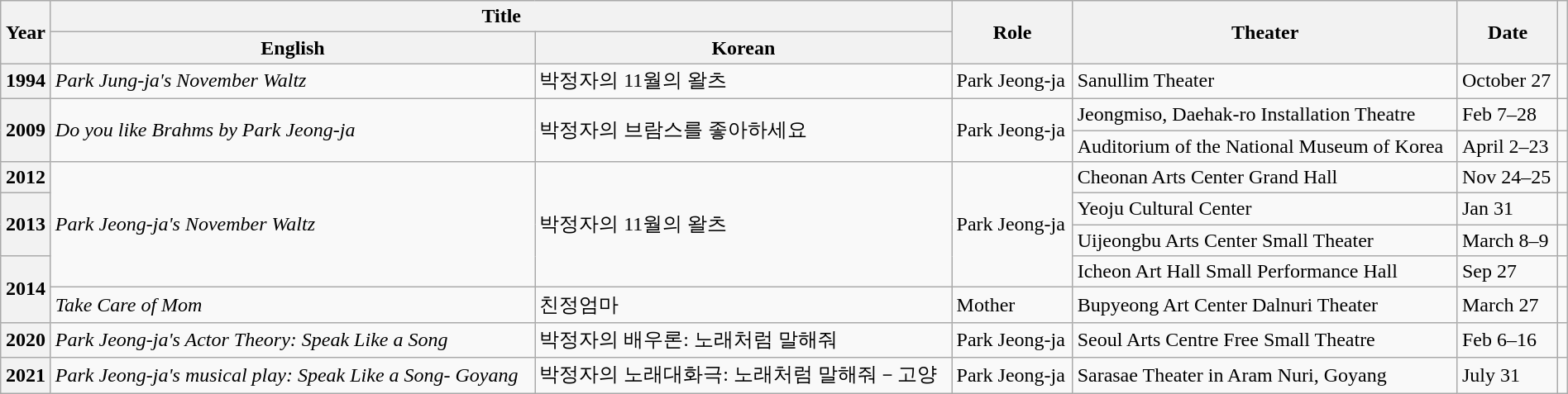<table class="wikitable sortable plainrowheaders" style="clear:none; font-size:100%; padding:0 auto; width:100%; margin:auto">
<tr>
<th rowspan="2" scope="col">Year</th>
<th colspan="2" scope="col">Title</th>
<th rowspan="2" scope="col">Role</th>
<th rowspan="2" scope="col">Theater</th>
<th rowspan="2" scope="col">Date</th>
<th rowspan="2" scope="col" class="unsortable"></th>
</tr>
<tr>
<th>English</th>
<th>Korean</th>
</tr>
<tr>
<th scope="row">1994</th>
<td><em>Park Jung-ja's November Waltz</em></td>
<td>박정자의 11월의 왈츠</td>
<td>Park Jeong-ja</td>
<td>Sanullim Theater</td>
<td>October 27</td>
<td></td>
</tr>
<tr>
<th rowspan="2" scope="row">2009</th>
<td rowspan="2"><em>Do you like Brahms by Park Jeong-ja</em></td>
<td rowspan="2">박정자의 브람스를 좋아하세요</td>
<td rowspan="2">Park Jeong-ja</td>
<td>Jeongmiso, Daehak-ro Installation Theatre</td>
<td>Feb 7–28</td>
<td></td>
</tr>
<tr>
<td>Auditorium of the National Museum of Korea</td>
<td>April 2–23</td>
<td></td>
</tr>
<tr>
<th scope="row">2012</th>
<td rowspan="4"><em>Park Jeong-ja's November Waltz</em></td>
<td rowspan="4">박정자의 11월의 왈츠</td>
<td rowspan="4">Park Jeong-ja</td>
<td>Cheonan Arts Center Grand Hall</td>
<td>Nov 24–25</td>
<td></td>
</tr>
<tr>
<th scope="row" rowspan="2">2013</th>
<td>Yeoju Cultural Center</td>
<td>Jan 31</td>
<td></td>
</tr>
<tr>
<td>Uijeongbu Arts Center Small Theater</td>
<td>March 8–9</td>
<td></td>
</tr>
<tr>
<th scope="row" rowspan="2">2014</th>
<td>Icheon Art Hall Small Performance Hall</td>
<td>Sep 27</td>
<td></td>
</tr>
<tr>
<td><em>Take Care of Mom</em></td>
<td>친정엄마</td>
<td>Mother</td>
<td>Bupyeong Art Center Dalnuri Theater</td>
<td>March 27</td>
<td></td>
</tr>
<tr>
<th scope="row">2020</th>
<td><em>Park Jeong-ja's Actor Theory: Speak Like a Song</em></td>
<td>박정자의 배우론: 노래처럼 말해줘</td>
<td>Park Jeong-ja</td>
<td>Seoul Arts Centre Free Small Theatre</td>
<td>Feb 6–16</td>
<td></td>
</tr>
<tr>
<th scope="row">2021</th>
<td><em>Park Jeong-ja's musical play: Speak Like a Song- Goyang</em></td>
<td>박정자의 노래대화극: 노래처럼 말해줘－고양</td>
<td>Park Jeong-ja</td>
<td>Sarasae Theater in Aram Nuri, Goyang</td>
<td>July 31</td>
<td></td>
</tr>
</table>
